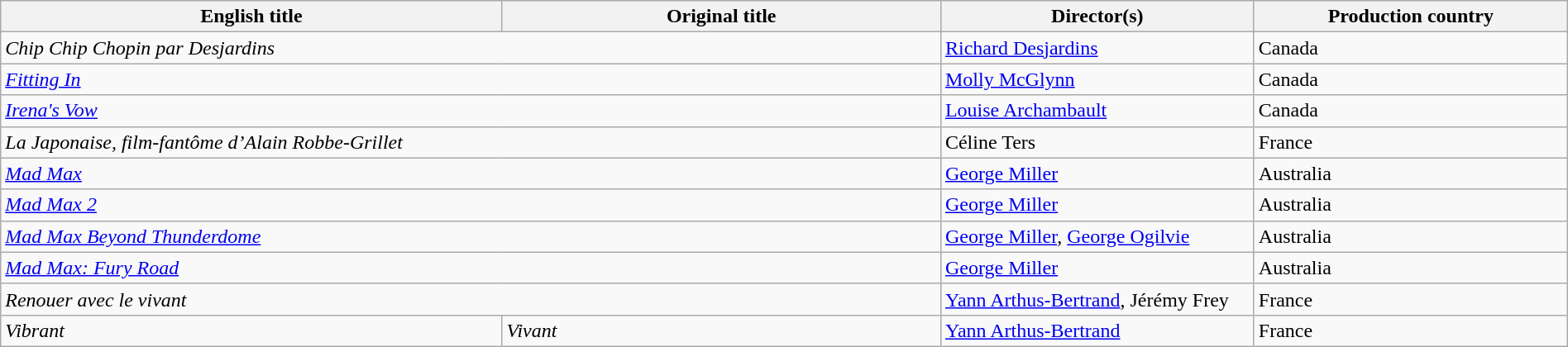<table class="wikitable" width=100%>
<tr>
<th scope="col" width="32%">English title</th>
<th scope="col" width="28%">Original title</th>
<th scope="col" width="20%">Director(s)</th>
<th scope="col" width="20%">Production country</th>
</tr>
<tr>
<td colspan=2><em>Chip Chip Chopin par Desjardins</em></td>
<td><a href='#'>Richard Desjardins</a></td>
<td>Canada</td>
</tr>
<tr>
<td colspan=2><em><a href='#'>Fitting In</a></em></td>
<td><a href='#'>Molly McGlynn</a></td>
<td>Canada</td>
</tr>
<tr>
<td colspan=2><em><a href='#'>Irena's Vow</a></em></td>
<td><a href='#'>Louise Archambault</a></td>
<td>Canada</td>
</tr>
<tr>
<td colspan=2><em>La Japonaise, film-fantôme d’Alain Robbe-Grillet</em></td>
<td>Céline Ters</td>
<td>France</td>
</tr>
<tr>
<td colspan=2><em><a href='#'>Mad Max</a></em></td>
<td><a href='#'>George Miller</a></td>
<td>Australia</td>
</tr>
<tr>
<td colspan=2><em><a href='#'>Mad Max 2</a></em></td>
<td><a href='#'>George Miller</a></td>
<td>Australia</td>
</tr>
<tr>
<td colspan=2><em><a href='#'>Mad Max Beyond Thunderdome</a></em></td>
<td><a href='#'>George Miller</a>, <a href='#'>George Ogilvie</a></td>
<td>Australia</td>
</tr>
<tr>
<td colspan=2><em><a href='#'>Mad Max: Fury Road</a></em></td>
<td><a href='#'>George Miller</a></td>
<td>Australia</td>
</tr>
<tr>
<td colspan=2><em>Renouer avec le vivant</em></td>
<td><a href='#'>Yann Arthus-Bertrand</a>, Jérémy Frey</td>
<td>France</td>
</tr>
<tr>
<td><em>Vibrant</em></td>
<td><em>Vivant</em></td>
<td><a href='#'>Yann Arthus-Bertrand</a></td>
<td>France</td>
</tr>
</table>
